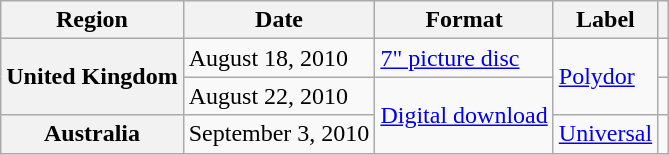<table class="wikitable plainrowheaders">
<tr>
<th scope="col">Region</th>
<th scope="col">Date</th>
<th scope="col">Format</th>
<th scope="col">Label</th>
<th scope="col"></th>
</tr>
<tr>
<th scope="row" rowspan="2">United Kingdom</th>
<td>August 18, 2010</td>
<td><a href='#'>7" picture disc</a></td>
<td rowspan="2"><a href='#'>Polydor</a></td>
<td align="center"></td>
</tr>
<tr>
<td>August 22, 2010</td>
<td rowspan="2"><a href='#'>Digital download</a></td>
<td align="center"></td>
</tr>
<tr>
<th scope="row">Australia</th>
<td>September 3, 2010</td>
<td><a href='#'>Universal</a></td>
<td align="center"></td>
</tr>
</table>
